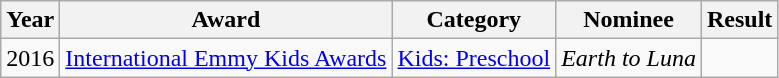<table class="wikitable">
<tr>
<th>Year</th>
<th>Award</th>
<th>Category</th>
<th>Nominee</th>
<th>Result</th>
</tr>
<tr>
<td>2016</td>
<td><a href='#'>International Emmy Kids Awards</a></td>
<td><a href='#'>Kids: Preschool</a></td>
<td><em>Earth to Luna</em></td>
<td></td>
</tr>
</table>
